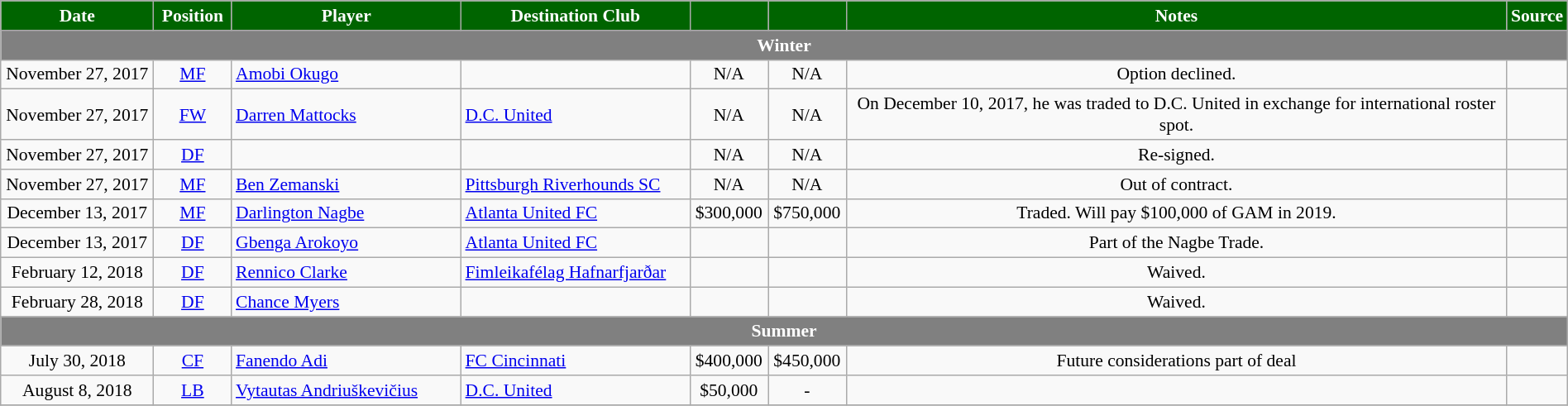<table class="wikitable" style="text-align:center; font-size:90%; width:100%;">
<tr>
<th style="background:darkgreen; color:white; text-align:center; width:10%">Date</th>
<th style="background:darkgreen; color:white; text-align:center; width:5%">Position</th>
<th style="background:darkgreen; color:white; text-align:center; width:15%">Player</th>
<th style="background:darkgreen; color:white; text-align:center; width:15%">Destination Club</th>
<th style="background:darkgreen; color:white; text-align:center; width:5%"></th>
<th style="background:darkgreen; color:white; text-align:center; width:5%"></th>
<th style="background:darkgreen; color:white; text-align:center; width:44%">Notes</th>
<th style="background:darkgreen; color:white; text-align:center; width:1%">Source</th>
</tr>
<tr>
<th colspan="8" style="background:gray; color:white; text-align:center;">Winter</th>
</tr>
<tr>
<td style="text-align:center;">November 27, 2017</td>
<td style="text-align:center;"><a href='#'>MF</a></td>
<td align=left> <a href='#'>Amobi Okugo</a></td>
<td align=left></td>
<td style="text-align:center;">N/A</td>
<td style="text-align:center;">N/A</td>
<td>Option declined.</td>
<td style="text-align:center;"></td>
</tr>
<tr>
<td style="text-align:center;">November 27, 2017</td>
<td style="text-align:center;"><a href='#'>FW</a></td>
<td align=left> <a href='#'>Darren Mattocks</a></td>
<td align=left> <a href='#'>D.C. United</a></td>
<td style="text-align:center;">N/A</td>
<td style="text-align:center;">N/A</td>
<td>  On December 10, 2017, he was traded to D.C. United in exchange for international roster spot.</td>
<td style="text-align:center;"></td>
</tr>
<tr>
<td style="text-align:center;">November 27, 2017</td>
<td style="text-align:center;"><a href='#'>DF</a></td>
<td align=left> </td>
<td align=left></td>
<td style="text-align:center;">N/A</td>
<td style="text-align:center;">N/A</td>
<td> Re-signed.</td>
<td style="text-align:center;"></td>
</tr>
<tr>
<td style="text-align:center;">November 27, 2017</td>
<td style="text-align:center;"><a href='#'>MF</a></td>
<td align=left> <a href='#'>Ben Zemanski</a></td>
<td align=left> <a href='#'>Pittsburgh Riverhounds SC</a></td>
<td style="text-align:center;">N/A</td>
<td style="text-align:center;">N/A</td>
<td>Out of contract.</td>
<td style="text-align:center;"></td>
</tr>
<tr>
<td style="text-align:center;">December 13, 2017</td>
<td style="text-align:center;"><a href='#'>MF</a></td>
<td align=left> <a href='#'>Darlington Nagbe</a></td>
<td align=left> <a href='#'>Atlanta United FC</a></td>
<td style="text-align:center;">$300,000</td>
<td style="text-align:center;">$750,000</td>
<td>Traded.  Will pay $100,000 of GAM in 2019.</td>
<td style="text-align:center;"></td>
</tr>
<tr>
<td style="text-align:center;">December 13, 2017</td>
<td style="text-align:center;"><a href='#'>DF</a></td>
<td align=left> <a href='#'>Gbenga Arokoyo</a></td>
<td align=left> <a href='#'>Atlanta United FC</a></td>
<td style="text-align:center;"></td>
<td style="text-align:center;"></td>
<td>Part of the Nagbe Trade.</td>
<td style="text-align:center;"></td>
</tr>
<tr>
<td style="text-align:center;">February 12, 2018</td>
<td style="text-align:center;"><a href='#'>DF</a></td>
<td align=left> <a href='#'>Rennico Clarke</a></td>
<td align=left> <a href='#'>Fimleikafélag Hafnarfjarðar</a></td>
<td style="text-align:center;"></td>
<td style="text-align:center;"></td>
<td>Waived.</td>
<td style="text-align:center;"></td>
</tr>
<tr>
<td style="text-align:center;">February 28, 2018</td>
<td style="text-align:center;"><a href='#'>DF</a></td>
<td align=left> <a href='#'>Chance Myers</a></td>
<td align=left></td>
<td style="text-align:center;"></td>
<td style="text-align:center;"></td>
<td>Waived.</td>
<td style="text-align:center;"></td>
</tr>
<tr>
<th colspan="8" style="background:gray; color:white; text-align:center;">Summer</th>
</tr>
<tr>
<td style="text-align:center;">July 30, 2018</td>
<td style="text-align:center;"><a href='#'>CF</a></td>
<td align=left> <a href='#'>Fanendo Adi</a></td>
<td align=left> <a href='#'>FC Cincinnati</a></td>
<td style="text-align:center;">$400,000</td>
<td style="text-align:center;">$450,000</td>
<td>Future considerations part of deal</td>
<td style="text-align:center;"></td>
</tr>
<tr>
<td style="text-align:center;">August 8, 2018</td>
<td style="text-align:center;"><a href='#'>LB</a></td>
<td align=left> <a href='#'>Vytautas Andriuškevičius</a></td>
<td align=left> <a href='#'>D.C. United</a></td>
<td style="text-align:center;">$50,000</td>
<td style="text-align:center;">-</td>
<td></td>
<td style="text-align:center;"></td>
</tr>
<tr>
</tr>
</table>
